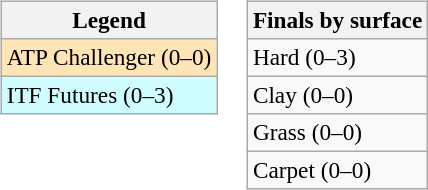<table>
<tr valign=top>
<td><br><table class=wikitable style=font-size:97%>
<tr>
<th>Legend</th>
</tr>
<tr bgcolor=moccasin>
<td>ATP Challenger (0–0)</td>
</tr>
<tr bgcolor=cffcff>
<td>ITF Futures (0–3)</td>
</tr>
</table>
</td>
<td><br><table class=wikitable style=font-size:97%>
<tr>
<th>Finals by surface</th>
</tr>
<tr>
<td>Hard (0–3)</td>
</tr>
<tr>
<td>Clay (0–0)</td>
</tr>
<tr>
<td>Grass (0–0)</td>
</tr>
<tr>
<td>Carpet (0–0)</td>
</tr>
</table>
</td>
</tr>
</table>
